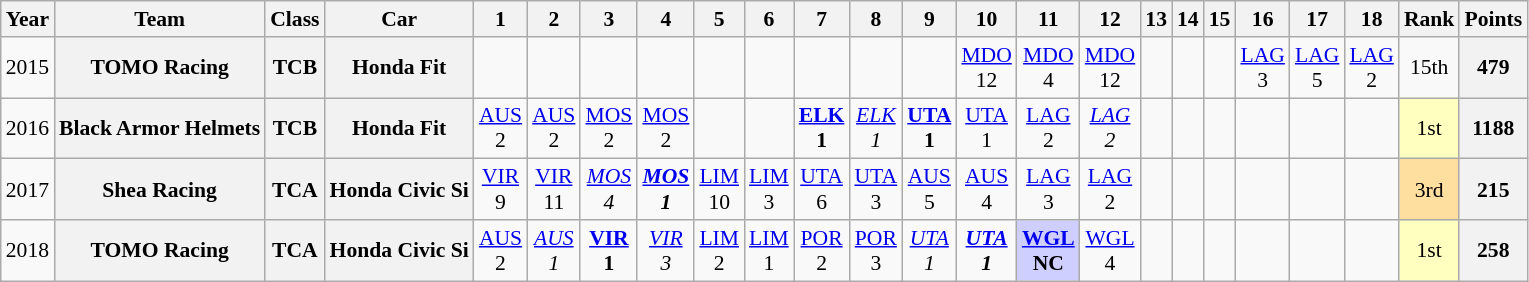<table class="wikitable" style="text-align:center; font-size:90%">
<tr>
<th>Year</th>
<th>Team</th>
<th>Class</th>
<th>Car</th>
<th>1</th>
<th>2</th>
<th>3</th>
<th>4</th>
<th>5</th>
<th>6</th>
<th>7</th>
<th>8</th>
<th>9</th>
<th>10</th>
<th>11</th>
<th>12</th>
<th>13</th>
<th>14</th>
<th>15</th>
<th>16</th>
<th>17</th>
<th>18</th>
<th>Rank</th>
<th>Points</th>
</tr>
<tr>
<td>2015</td>
<th>TOMO Racing</th>
<th>TCB</th>
<th>Honda Fit</th>
<td style="background:#;"></td>
<td></td>
<td style="background:#;"></td>
<td style="background:#;"></td>
<td style="background:#;"></td>
<td></td>
<td></td>
<td></td>
<td></td>
<td><a href='#'>MDO</a><br>12</td>
<td><a href='#'>MDO</a><br>4</td>
<td><a href='#'>MDO</a><br>12</td>
<td></td>
<td></td>
<td></td>
<td><a href='#'>LAG</a><br>3</td>
<td><a href='#'>LAG</a><br>5</td>
<td><a href='#'>LAG</a><br>2</td>
<td>15th</td>
<th>479</th>
</tr>
<tr>
<td>2016</td>
<th>Black Armor Helmets</th>
<th>TCB</th>
<th>Honda Fit</th>
<td style="background:#;"><a href='#'>AUS</a><br>2</td>
<td style="background:#;"><a href='#'>AUS</a><br>2</td>
<td style="background:#;"><a href='#'>MOS</a><br>2</td>
<td style="background:#;"><a href='#'>MOS</a><br>2</td>
<td style="background:#;"></td>
<td style="background:#;"></td>
<td style="background:#;"><strong><a href='#'>ELK</a></strong><br><strong>1</strong></td>
<td style="background:#;"><a href='#'><em>ELK</em></a><br><em>1</em></td>
<td style="background:#;"><strong><a href='#'>UTA</a></strong><br><strong>1</strong></td>
<td style="background:#;"><a href='#'>UTA</a><br>1</td>
<td><a href='#'>LAG</a><br>2</td>
<td><a href='#'><em>LAG</em></a><br><em>2</em></td>
<td></td>
<td></td>
<td></td>
<td></td>
<td></td>
<td></td>
<td style="background:#ffffbf;">1st</td>
<th>1188</th>
</tr>
<tr>
<td>2017</td>
<th>Shea Racing</th>
<th>TCA</th>
<th>Honda Civic Si</th>
<td style="background:#;"><a href='#'>VIR</a><br>9</td>
<td style="background:#;"><a href='#'>VIR</a><br>11</td>
<td style="background:#;"><em><a href='#'>MOS</a></em><br><em>4</em></td>
<td style="background:#;"><strong><em><a href='#'>MOS</a></em></strong><br><strong><em>1</em></strong></td>
<td style="background:#;"><a href='#'>LIM</a><br>10</td>
<td style="background:#;"><a href='#'>LIM</a><br>3</td>
<td style="background:#;"><a href='#'>UTA</a><br>6</td>
<td style="background:#;"><a href='#'>UTA</a><br>3</td>
<td style="background:#;"><a href='#'>AUS</a><br>5</td>
<td style="background:#;"><a href='#'>AUS</a><br>4</td>
<td style="background:#;"><a href='#'>LAG</a><br>3</td>
<td><a href='#'>LAG</a><br>2</td>
<td></td>
<td></td>
<td></td>
<td></td>
<td></td>
<td></td>
<td style="background:#ffdf9f;">3rd</td>
<th>215</th>
</tr>
<tr>
<td>2018</td>
<th>TOMO Racing</th>
<th>TCA</th>
<th>Honda Civic Si</th>
<td><a href='#'>AUS</a><br>2</td>
<td><em><a href='#'>AUS</a></em><br><em>1</em></td>
<td><strong><a href='#'>VIR</a></strong><br><strong>1</strong></td>
<td><em><a href='#'>VIR</a></em><br><em>3</em></td>
<td><a href='#'>LIM</a><br>2</td>
<td><a href='#'>LIM</a><br>1</td>
<td><a href='#'>POR</a><br>2</td>
<td><a href='#'>POR</a><br>3</td>
<td><em><a href='#'>UTA</a></em><br><em>1</em></td>
<td><strong><em><a href='#'>UTA</a></em></strong><br><strong><em>1</em></strong></td>
<td style="background:#cfcfff;"><strong><a href='#'>WGL</a></strong><br><strong>NC</strong></td>
<td><a href='#'>WGL</a><br>4</td>
<td></td>
<td></td>
<td></td>
<td></td>
<td></td>
<td></td>
<td style="background:#FFFFBF;">1st</td>
<th>258</th>
</tr>
</table>
